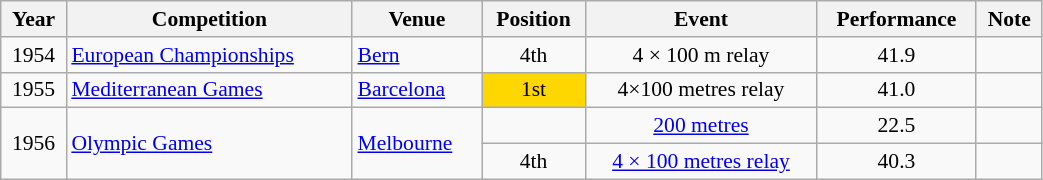<table class="wikitable" width=55% style="font-size:90%; text-align:center;">
<tr>
<th>Year</th>
<th>Competition</th>
<th>Venue</th>
<th>Position</th>
<th>Event</th>
<th>Performance</th>
<th>Note</th>
</tr>
<tr>
<td rowspan=1>1954</td>
<td rowspan=1 align=left><a href='#'>European Championships</a></td>
<td rowspan=1 align=left> <a href='#'>Bern</a></td>
<td>4th</td>
<td>4 × 100 m relay</td>
<td>41.9</td>
<td></td>
</tr>
<tr>
<td rowspan=1>1955</td>
<td rowspan=1 align=left><a href='#'>Mediterranean Games</a></td>
<td rowspan=1 align=left> <a href='#'>Barcelona</a></td>
<td bgcolor=gold>1st</td>
<td>4×100 metres relay</td>
<td>41.0</td>
<td></td>
</tr>
<tr>
<td rowspan=2>1956</td>
<td rowspan=2 align=left><a href='#'>Olympic Games</a></td>
<td rowspan=2 align=left> <a href='#'>Melbourne</a></td>
<td></td>
<td><a href='#'>200 metres</a></td>
<td>22.5</td>
<td></td>
</tr>
<tr>
<td>4th</td>
<td><a href='#'>4 × 100 metres relay</a></td>
<td>40.3</td>
<td></td>
</tr>
</table>
